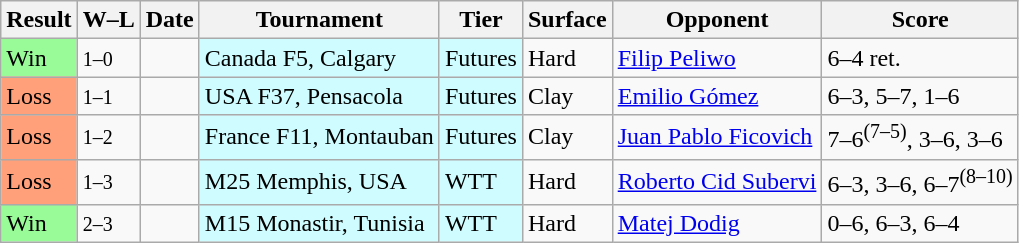<table class="sortable wikitable">
<tr>
<th>Result</th>
<th class="unsortable">W–L</th>
<th>Date</th>
<th>Tournament</th>
<th>Tier</th>
<th>Surface</th>
<th>Opponent</th>
<th class="unsortable">Score</th>
</tr>
<tr>
<td bgcolor=98FB98>Win</td>
<td><small>1–0</small></td>
<td></td>
<td style="background:#cffcff;">Canada F5, Calgary</td>
<td style="background:#cffcff;">Futures</td>
<td>Hard</td>
<td> <a href='#'>Filip Peliwo</a></td>
<td>6–4 ret.</td>
</tr>
<tr>
<td bgcolor=FFA07A>Loss</td>
<td><small>1–1</small></td>
<td></td>
<td style="background:#cffcff;">USA F37, Pensacola</td>
<td style="background:#cffcff;">Futures</td>
<td>Clay</td>
<td> <a href='#'>Emilio Gómez</a></td>
<td>6–3, 5–7, 1–6</td>
</tr>
<tr>
<td bgcolor=FFA07A>Loss</td>
<td><small>1–2</small></td>
<td></td>
<td style="background:#cffcff;">France F11, Montauban</td>
<td style="background:#cffcff;">Futures</td>
<td>Clay</td>
<td> <a href='#'>Juan Pablo Ficovich</a></td>
<td>7–6<sup>(7–5)</sup>, 3–6, 3–6</td>
</tr>
<tr>
<td bgcolor=FFA07A>Loss</td>
<td><small>1–3</small></td>
<td></td>
<td style="background:#cffcff;">M25 Memphis, USA</td>
<td style="background:#cffcff;">WTT</td>
<td>Hard</td>
<td> <a href='#'>Roberto Cid Subervi</a></td>
<td>6–3, 3–6, 6–7<sup>(8–10)</sup></td>
</tr>
<tr>
<td bgcolor=98FB98>Win</td>
<td><small>2–3</small></td>
<td></td>
<td style="background:#cffcff;">M15 Monastir, Tunisia</td>
<td style="background:#cffcff;">WTT</td>
<td>Hard</td>
<td> <a href='#'>Matej Dodig</a></td>
<td>0–6, 6–3, 6–4</td>
</tr>
</table>
